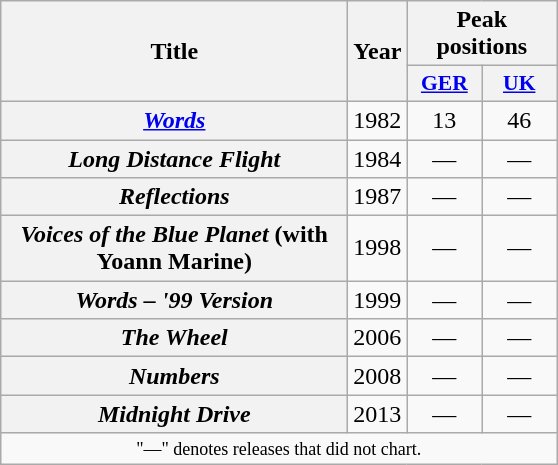<table class="wikitable plainrowheaders" style="text-align:center;">
<tr>
<th align="center" rowspan="2" style="width:14em;">Title</th>
<th align="center" rowspan="2" width="10">Year</th>
<th align="center" colspan="2" width="20">Peak positions</th>
</tr>
<tr>
<th scope="col" style="width:3em;font-size:90%;"><a href='#'>GER</a><br></th>
<th scope="col" style="width:3em;font-size:90%;"><a href='#'>UK</a><br></th>
</tr>
<tr>
<th scope="row"><em><a href='#'>Words</a></em></th>
<td align="center">1982</td>
<td align="center">13</td>
<td align="center">46</td>
</tr>
<tr>
<th scope="row"><em>Long Distance Flight</em></th>
<td align="center">1984</td>
<td align="center">—</td>
<td align="center">—</td>
</tr>
<tr>
<th scope="row"><em>Reflections</em></th>
<td align="center">1987</td>
<td align="center">—</td>
<td align="center">—</td>
</tr>
<tr>
<th scope="row"><em>Voices of the Blue Planet</em> (with Yoann Marine)</th>
<td align="center">1998</td>
<td align="center">—</td>
<td align="center">—</td>
</tr>
<tr>
<th scope="row"><em>Words – '99 Version</em></th>
<td align="center">1999</td>
<td align="center">—</td>
<td align="center">—</td>
</tr>
<tr>
<th scope="row"><em>The Wheel</em></th>
<td align="center">2006</td>
<td align="center">—</td>
<td align="center">—</td>
</tr>
<tr>
<th scope="row"><em>Numbers</em></th>
<td align="center">2008</td>
<td align="center">—</td>
<td align="center">—</td>
</tr>
<tr>
<th scope="row"><em>Midnight Drive</em></th>
<td align="center">2013</td>
<td align="center">—</td>
<td align="center">—</td>
</tr>
<tr>
<td colspan="5" style="text-align:center; font-size:9pt;">"—" denotes releases that did not chart.</td>
</tr>
</table>
